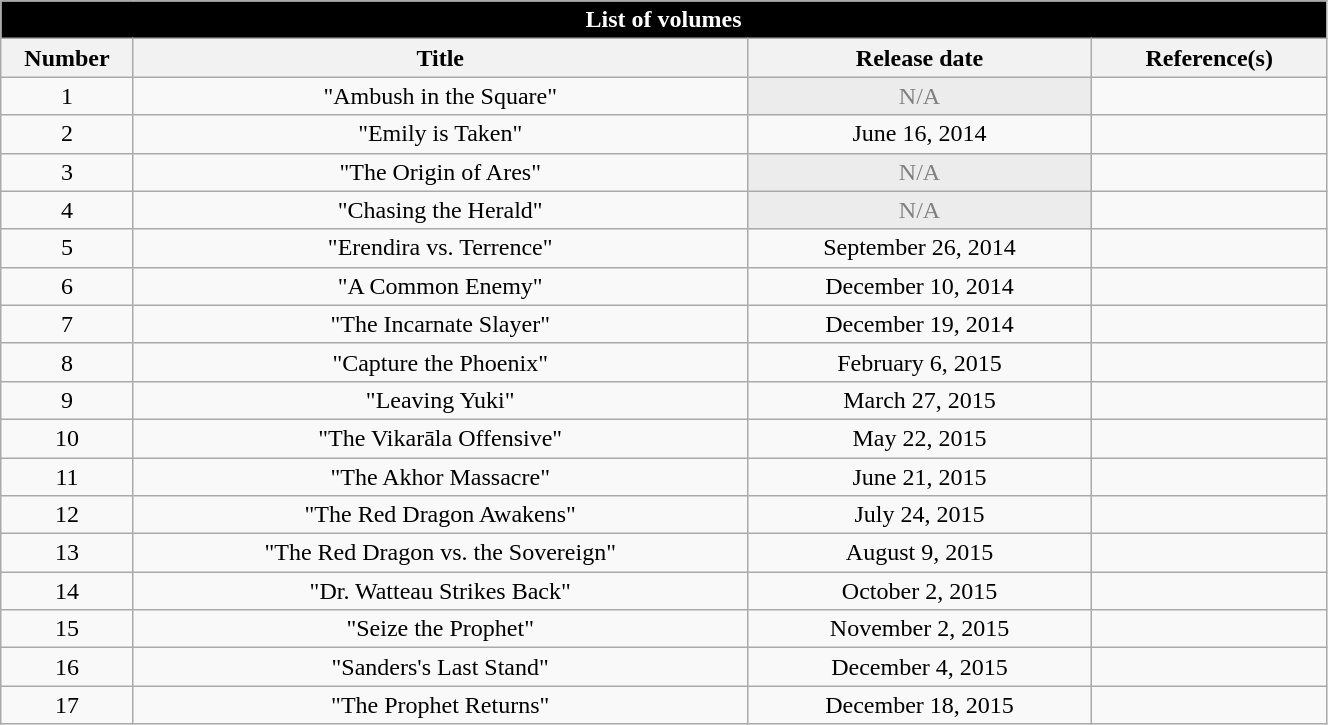<table class="wikitable" style="text-align:center;" width="70%">
<tr>
<th style="background:#000000; color:white;" colspan=6>List of volumes </th>
</tr>
<tr>
<th width="10%">Number</th>
<th !width="30%" style="text-align:center">Title</th>
<th !width="20%">Release date</th>
<th !width="10%">Reference(s)</th>
</tr>
<tr>
<td>1</td>
<td>"Ambush in the Square"</td>
<td style="background:#ececec; color:gray; vertical-align:middle; text-align:center;" class="table-na">N/A</td>
<td></td>
</tr>
<tr>
<td>2</td>
<td>"Emily is Taken"</td>
<td>June 16, 2014</td>
<td></td>
</tr>
<tr>
<td>3</td>
<td>"The Origin of Ares"</td>
<td style="background:#ececec; color:gray; vertical-align:middle; text-align:center;" class="table-na">N/A</td>
<td></td>
</tr>
<tr>
<td>4</td>
<td>"Chasing the Herald"</td>
<td style="background:#ececec; color:gray; vertical-align:middle; text-align:center;" class="table-na">N/A</td>
<td></td>
</tr>
<tr>
<td>5</td>
<td>"Erendira vs. Terrence"</td>
<td>September 26, 2014</td>
<td></td>
</tr>
<tr>
<td>6</td>
<td>"A Common Enemy"</td>
<td>December 10, 2014</td>
<td></td>
</tr>
<tr>
<td>7</td>
<td>"The Incarnate Slayer"</td>
<td>December 19, 2014</td>
<td></td>
</tr>
<tr>
<td>8</td>
<td>"Capture the Phoenix"</td>
<td>February 6, 2015</td>
<td></td>
</tr>
<tr>
<td>9</td>
<td>"Leaving Yuki"</td>
<td>March 27, 2015</td>
<td></td>
</tr>
<tr>
<td>10</td>
<td>"The Vikarāla Offensive"</td>
<td>May 22, 2015</td>
<td></td>
</tr>
<tr>
<td>11</td>
<td>"The Akhor Massacre"</td>
<td>June 21, 2015</td>
<td></td>
</tr>
<tr>
<td>12</td>
<td>"The Red Dragon Awakens"</td>
<td>July 24, 2015</td>
<td></td>
</tr>
<tr>
<td>13</td>
<td>"The Red Dragon vs. the Sovereign"</td>
<td>August 9, 2015</td>
<td></td>
</tr>
<tr>
<td>14</td>
<td>"Dr. Watteau Strikes Back"</td>
<td>October 2, 2015</td>
<td></td>
</tr>
<tr>
<td>15</td>
<td>"Seize the Prophet"</td>
<td>November 2, 2015</td>
<td></td>
</tr>
<tr>
<td>16</td>
<td>"Sanders's Last Stand"</td>
<td>December 4, 2015</td>
<td></td>
</tr>
<tr>
<td>17</td>
<td>"The Prophet Returns"</td>
<td>December 18, 2015</td>
<td></td>
</tr>
</table>
